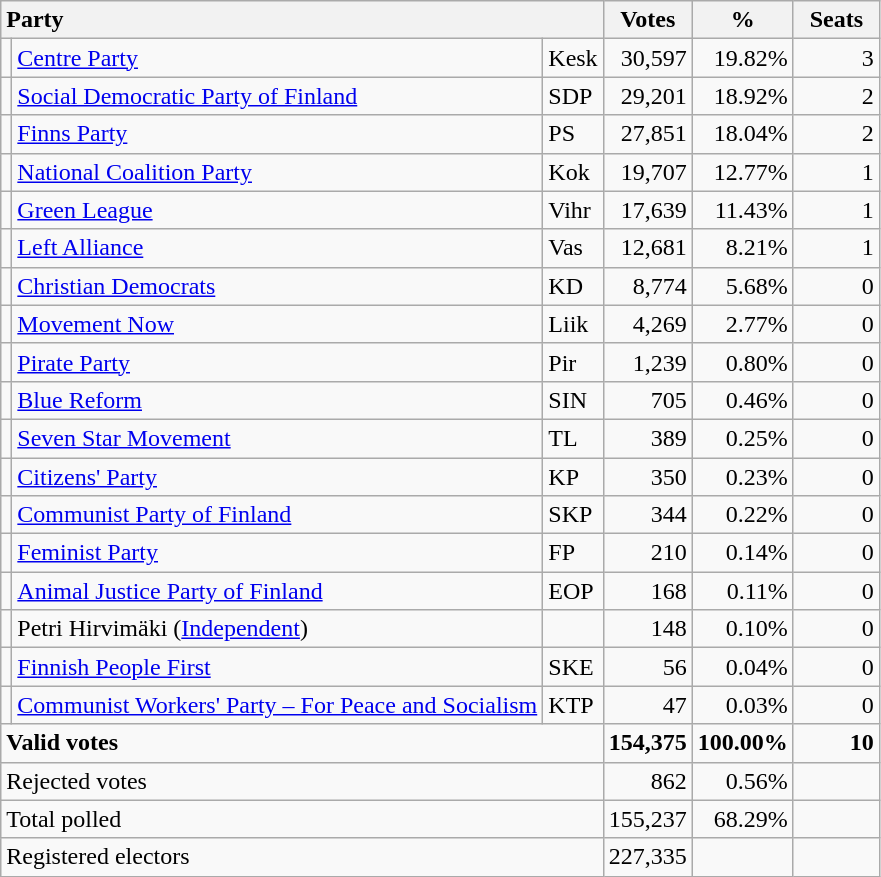<table class="wikitable" border="1" style="text-align:right;">
<tr>
<th style="text-align:left;" colspan=3>Party</th>
<th align=center width="50">Votes</th>
<th align=center width="50">%</th>
<th align=center width="50">Seats</th>
</tr>
<tr>
<td></td>
<td align=left><a href='#'>Centre Party</a></td>
<td align=left>Kesk</td>
<td>30,597</td>
<td>19.82%</td>
<td>3</td>
</tr>
<tr>
<td></td>
<td align=left style="white-space: nowrap;"><a href='#'>Social Democratic Party of Finland</a></td>
<td align=left>SDP</td>
<td>29,201</td>
<td>18.92%</td>
<td>2</td>
</tr>
<tr>
<td></td>
<td align=left><a href='#'>Finns Party</a></td>
<td align=left>PS</td>
<td>27,851</td>
<td>18.04%</td>
<td>2</td>
</tr>
<tr>
<td></td>
<td align=left><a href='#'>National Coalition Party</a></td>
<td align=left>Kok</td>
<td>19,707</td>
<td>12.77%</td>
<td>1</td>
</tr>
<tr>
<td></td>
<td align=left><a href='#'>Green League</a></td>
<td align=left>Vihr</td>
<td>17,639</td>
<td>11.43%</td>
<td>1</td>
</tr>
<tr>
<td></td>
<td align=left><a href='#'>Left Alliance</a></td>
<td align=left>Vas</td>
<td>12,681</td>
<td>8.21%</td>
<td>1</td>
</tr>
<tr>
<td></td>
<td align=left><a href='#'>Christian Democrats</a></td>
<td align=left>KD</td>
<td>8,774</td>
<td>5.68%</td>
<td>0</td>
</tr>
<tr>
<td></td>
<td align=left><a href='#'>Movement Now</a></td>
<td align=left>Liik</td>
<td>4,269</td>
<td>2.77%</td>
<td>0</td>
</tr>
<tr>
<td></td>
<td align=left><a href='#'>Pirate Party</a></td>
<td align=left>Pir</td>
<td>1,239</td>
<td>0.80%</td>
<td>0</td>
</tr>
<tr>
<td></td>
<td align=left><a href='#'>Blue Reform</a></td>
<td align=left>SIN</td>
<td>705</td>
<td>0.46%</td>
<td>0</td>
</tr>
<tr>
<td></td>
<td align=left><a href='#'>Seven Star Movement</a></td>
<td align=left>TL</td>
<td>389</td>
<td>0.25%</td>
<td>0</td>
</tr>
<tr>
<td></td>
<td align=left><a href='#'>Citizens' Party</a></td>
<td align=left>KP</td>
<td>350</td>
<td>0.23%</td>
<td>0</td>
</tr>
<tr>
<td></td>
<td align=left><a href='#'>Communist Party of Finland</a></td>
<td align=left>SKP</td>
<td>344</td>
<td>0.22%</td>
<td>0</td>
</tr>
<tr>
<td></td>
<td align=left><a href='#'>Feminist Party</a></td>
<td align=left>FP</td>
<td>210</td>
<td>0.14%</td>
<td>0</td>
</tr>
<tr>
<td></td>
<td align=left><a href='#'>Animal Justice Party of Finland</a></td>
<td align=left>EOP</td>
<td>168</td>
<td>0.11%</td>
<td>0</td>
</tr>
<tr>
<td></td>
<td align=left>Petri Hirvimäki (<a href='#'>Independent</a>)</td>
<td align=left></td>
<td>148</td>
<td>0.10%</td>
<td>0</td>
</tr>
<tr>
<td></td>
<td align=left><a href='#'>Finnish People First</a></td>
<td align=left>SKE</td>
<td>56</td>
<td>0.04%</td>
<td>0</td>
</tr>
<tr>
<td></td>
<td align=left><a href='#'>Communist Workers' Party – For Peace and Socialism</a></td>
<td align=left>KTP</td>
<td>47</td>
<td>0.03%</td>
<td>0</td>
</tr>
<tr style="font-weight:bold">
<td align=left colspan=3>Valid votes</td>
<td>154,375</td>
<td>100.00%</td>
<td>10</td>
</tr>
<tr>
<td align=left colspan=3>Rejected votes</td>
<td>862</td>
<td>0.56%</td>
<td></td>
</tr>
<tr>
<td align=left colspan=3>Total polled</td>
<td>155,237</td>
<td>68.29%</td>
<td></td>
</tr>
<tr>
<td align=left colspan=3>Registered electors</td>
<td>227,335</td>
<td></td>
<td></td>
</tr>
</table>
